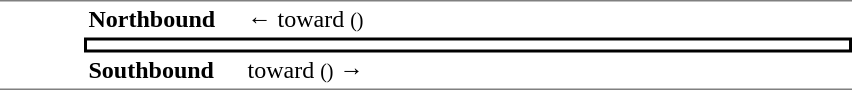<table table border=0 cellspacing=0 cellpadding=3>
<tr>
<td style="border-top:solid 1px gray;border-bottom:solid 1px gray;" width=50 rowspan=3 valign=top></td>
<td style="border-top:solid 1px gray;" width=100><strong>Northbound</strong></td>
<td style="border-top:solid 1px gray;" width=400>←  toward  <small>()</small></td>
</tr>
<tr>
<td style="border-top:solid 2px black;border-right:solid 2px black;border-left:solid 2px black;border-bottom:solid 2px black;text-align:center;" colspan=2></td>
</tr>
<tr>
<td style="border-bottom:solid 1px gray;"><strong>Southbound</strong></td>
<td style="border-bottom:solid 1px gray;"> toward  <small>()</small> →</td>
</tr>
</table>
